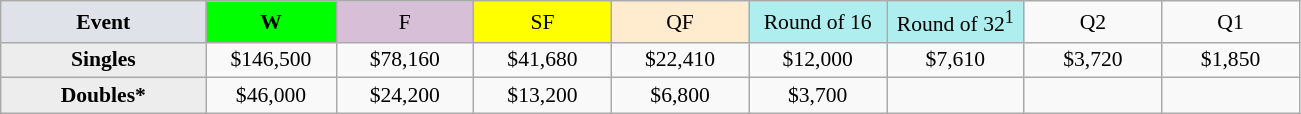<table class=wikitable style=font-size:90%;text-align:center>
<tr>
<td style="width:130px; background:#dfe2e9;"><strong>Event</strong></td>
<td style="width:80px; background:lime;"><strong>W</strong></td>
<td style="width:85px; background:thistle;">F</td>
<td style="width:85px; background:#ff0;">SF</td>
<td style="width:85px; background:#ffebcd;">QF</td>
<td style="width:85px; background:#afeeee;">Round of 16</td>
<td style="width:85px; background:#afeeee;">Round of 32<sup>1</sup></td>
<td width=85>Q2</td>
<td width=85>Q1</td>
</tr>
<tr>
<td style="background:#ededed;"><strong>Singles</strong></td>
<td>$146,500</td>
<td>$78,160</td>
<td>$41,680</td>
<td>$22,410</td>
<td>$12,000</td>
<td>$7,610</td>
<td>$3,720</td>
<td>$1,850</td>
</tr>
<tr>
<td style="background:#ededed;"><strong>Doubles*</strong></td>
<td>$46,000</td>
<td>$24,200</td>
<td>$13,200</td>
<td>$6,800</td>
<td>$3,700</td>
<td></td>
<td></td>
<td></td>
</tr>
</table>
